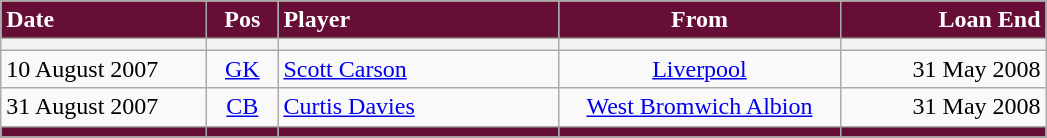<table class="wikitable">
<tr>
<th style="background:#670E36; color:#ffffff; text-align:left; width:130px">Date</th>
<th style="background:#670E36; color:#ffffff; text-align:center; width:40px">Pos</th>
<th style="background:#670E36; color:#ffffff; text-align:left; width:180px">Player</th>
<th style="background:#670E36; color:#ffffff; text-align:center; width:180px">From</th>
<th style="background:#670E36; color:#ffffff; text-align:right; width:130px">Loan End</th>
</tr>
<tr>
<th></th>
<th></th>
<th></th>
<th></th>
<th></th>
</tr>
<tr>
<td>10 August 2007</td>
<td style="text-align:center;"><a href='#'>GK</a></td>
<td><a href='#'>Scott Carson</a></td>
<td style="text-align:center;"><a href='#'>Liverpool</a></td>
<td style="text-align:right;">31 May 2008</td>
</tr>
<tr>
<td>31 August 2007</td>
<td style="text-align:center;"><a href='#'>CB</a></td>
<td><a href='#'>Curtis Davies</a></td>
<td style="text-align:center;"><a href='#'>West Bromwich Albion</a></td>
<td style="text-align:right;">31 May 2008</td>
</tr>
<tr>
<th style="background:#670E36;"></th>
<th style="background:#670E36;"></th>
<th style="background:#670E36;"></th>
<th style="background:#670E36;"></th>
<th style="background:#670E36;"></th>
</tr>
</table>
